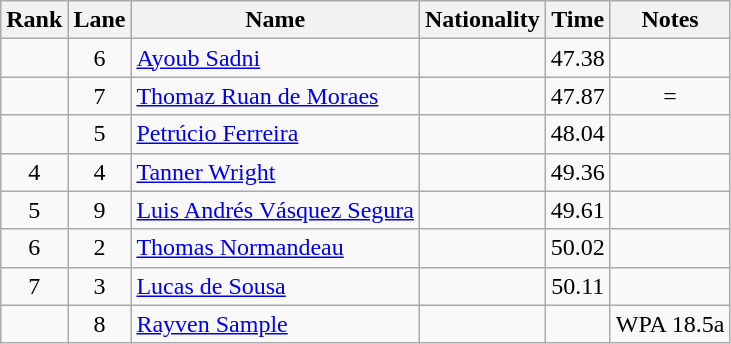<table class="wikitable sortable" style="text-align:center">
<tr>
<th>Rank</th>
<th>Lane</th>
<th>Name</th>
<th>Nationality</th>
<th>Time</th>
<th>Notes</th>
</tr>
<tr>
<td></td>
<td>6</td>
<td align="left"><a href='#'>Ayoub Sadni</a></td>
<td align="left"></td>
<td>47.38</td>
<td><strong></strong></td>
</tr>
<tr>
<td></td>
<td>7</td>
<td align="left"><a href='#'>Thomaz Ruan de Moraes</a></td>
<td align="left"></td>
<td>47.87</td>
<td>=</td>
</tr>
<tr>
<td></td>
<td>5</td>
<td align="left"><a href='#'>Petrúcio Ferreira</a></td>
<td align="left"></td>
<td>48.04</td>
<td></td>
</tr>
<tr>
<td>4</td>
<td>4</td>
<td align="left"><a href='#'>Tanner Wright</a></td>
<td align="left"></td>
<td>49.36</td>
<td></td>
</tr>
<tr>
<td>5</td>
<td>9</td>
<td align="left"><a href='#'>Luis Andrés Vásquez Segura</a></td>
<td align="left"></td>
<td>49.61</td>
<td></td>
</tr>
<tr>
<td>6</td>
<td>2</td>
<td align="left"><a href='#'>Thomas Normandeau</a></td>
<td align="left"></td>
<td>50.02</td>
<td></td>
</tr>
<tr>
<td>7</td>
<td>3</td>
<td align="left"><a href='#'>Lucas de Sousa</a></td>
<td align="left"></td>
<td>50.11</td>
<td></td>
</tr>
<tr>
<td></td>
<td>8</td>
<td align="left"><a href='#'>Rayven Sample</a></td>
<td align="left"></td>
<td></td>
<td>WPA 18.5a</td>
</tr>
</table>
